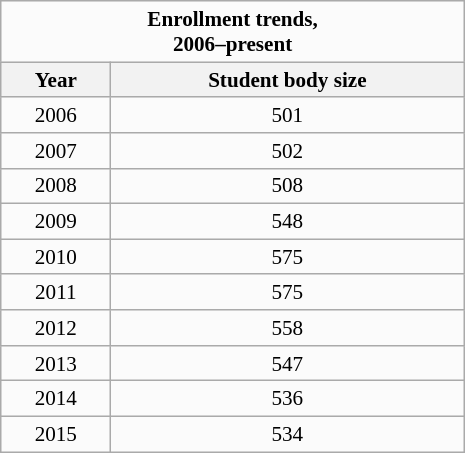<table class="wikitable collapsible collapsed" style="float: right; clear:right; margin-left: 1em; width:22em; font-size:88%;text-align:center;">
<tr>
<th colspan="2" style="background: #fbfbfb; border:0 solid black;text-align:center;">Enrollment trends,<br>2006–present</th>
</tr>
<tr>
<th>Year</th>
<th>Student body size</th>
</tr>
<tr style="background:#fbfbfb;">
<td>2006</td>
<td>501</td>
</tr>
<tr style="background:#fbfbfb;">
<td>2007</td>
<td>502</td>
</tr>
<tr style="background:#fbfbfb;">
<td>2008</td>
<td>508</td>
</tr>
<tr style="background:#fbfbfb;">
<td>2009</td>
<td>548</td>
</tr>
<tr style="background:#fbfbfb;">
<td>2010</td>
<td>575</td>
</tr>
<tr style="background:#fbfbfb;">
<td>2011</td>
<td>575</td>
</tr>
<tr style="background:#fbfbfb;">
<td>2012</td>
<td>558</td>
</tr>
<tr style="background:#fbfbfb;">
<td>2013</td>
<td>547</td>
</tr>
<tr style="background:#fbfbfb;">
<td>2014</td>
<td>536</td>
</tr>
<tr style="background:#fbfbfb;">
<td>2015</td>
<td>534</td>
</tr>
</table>
